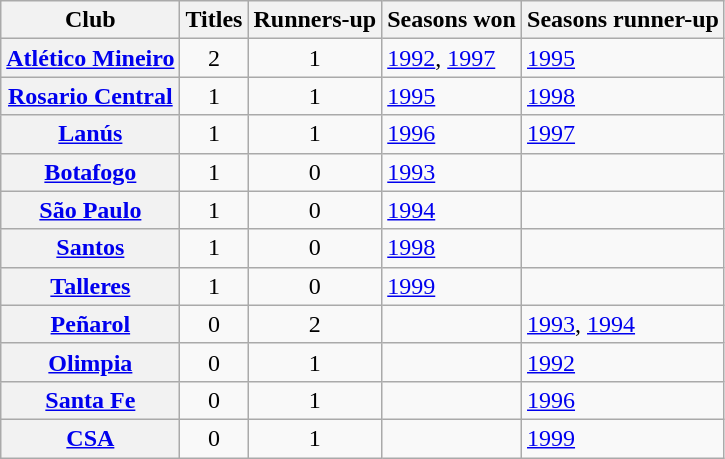<table class="wikitable sortable plainrowheaders">
<tr>
<th scope=col>Club</th>
<th scope=col>Titles</th>
<th scope=col>Runners-up</th>
<th scope=col>Seasons won</th>
<th scope=col>Seasons runner-up</th>
</tr>
<tr>
<th scope=row> <a href='#'>Atlético Mineiro</a></th>
<td align=center>2</td>
<td align=center>1</td>
<td><a href='#'>1992</a>, <a href='#'>1997</a></td>
<td><a href='#'>1995</a></td>
</tr>
<tr>
<th scope=row> <a href='#'>Rosario Central</a></th>
<td align=center>1</td>
<td align=center>1</td>
<td><a href='#'>1995</a></td>
<td><a href='#'>1998</a></td>
</tr>
<tr>
<th scope=row> <a href='#'>Lanús</a></th>
<td align=center>1</td>
<td align=center>1</td>
<td><a href='#'>1996</a></td>
<td><a href='#'>1997</a></td>
</tr>
<tr>
<th scope=row> <a href='#'>Botafogo</a></th>
<td align=center>1</td>
<td align=center>0</td>
<td><a href='#'>1993</a></td>
<td></td>
</tr>
<tr>
<th scope=row> <a href='#'>São Paulo</a></th>
<td align=center>1</td>
<td align=center>0</td>
<td><a href='#'>1994</a></td>
<td></td>
</tr>
<tr>
<th scope=row> <a href='#'>Santos</a></th>
<td align=center>1</td>
<td align=center>0</td>
<td><a href='#'>1998</a></td>
<td></td>
</tr>
<tr>
<th scope=row> <a href='#'>Talleres</a></th>
<td align=center>1</td>
<td align=center>0</td>
<td><a href='#'>1999</a></td>
<td></td>
</tr>
<tr>
<th scope=row> <a href='#'>Peñarol</a></th>
<td align=center>0</td>
<td align=center>2</td>
<td></td>
<td><a href='#'>1993</a>, <a href='#'>1994</a></td>
</tr>
<tr>
<th scope=row> <a href='#'>Olimpia</a></th>
<td align=center>0</td>
<td align=center>1</td>
<td></td>
<td><a href='#'>1992</a></td>
</tr>
<tr>
<th scope=row> <a href='#'>Santa Fe</a></th>
<td align=center>0</td>
<td align=center>1</td>
<td></td>
<td><a href='#'>1996</a></td>
</tr>
<tr>
<th scope=row> <a href='#'>CSA</a></th>
<td align=center>0</td>
<td align=center>1</td>
<td></td>
<td><a href='#'>1999</a></td>
</tr>
</table>
